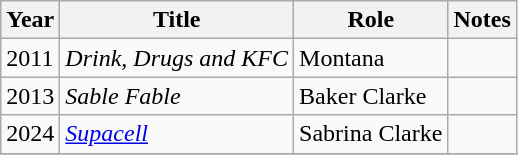<table class="wikitable sortable">
<tr>
<th>Year</th>
<th>Title</th>
<th>Role</th>
<th class="unsortable">Notes</th>
</tr>
<tr>
<td>2011</td>
<td><em>Drink, Drugs and KFC</em></td>
<td>Montana</td>
<td></td>
</tr>
<tr>
<td>2013</td>
<td><em>Sable Fable</em></td>
<td>Baker Clarke</td>
<td></td>
</tr>
<tr>
<td>2024</td>
<td><em><a href='#'>Supacell</a></em></td>
<td>Sabrina Clarke</td>
<td></td>
</tr>
<tr>
</tr>
</table>
